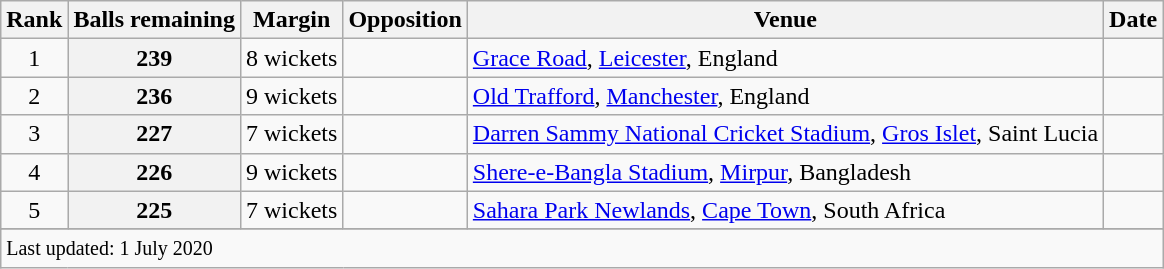<table class="wikitable plainrowheaders sortable">
<tr>
<th scope=col>Rank</th>
<th scope=col>Balls remaining</th>
<th scope=col>Margin</th>
<th scope=col>Opposition</th>
<th scope=col>Venue</th>
<th scope=col>Date</th>
</tr>
<tr>
<td align=center>1</td>
<th scope=row style=text-align:center;>239</th>
<td scope=row style=text-align:center;>8 wickets</td>
<td></td>
<td><a href='#'>Grace Road</a>, <a href='#'>Leicester</a>, England</td>
<td> </td>
</tr>
<tr>
<td align=center>2</td>
<th scope=row style=text-align:center;>236</th>
<td scope=row style=text-align:center;>9 wickets</td>
<td></td>
<td><a href='#'>Old Trafford</a>, <a href='#'>Manchester</a>, England</td>
<td> </td>
</tr>
<tr>
<td align=center>3</td>
<th scope=row style=text-align:center;>227</th>
<td scope=row style=text-align:center;>7 wickets</td>
<td></td>
<td><a href='#'>Darren Sammy National Cricket Stadium</a>, <a href='#'>Gros Islet</a>, Saint Lucia</td>
<td></td>
</tr>
<tr>
<td align=center>4</td>
<th scope=row style=text-align:center;>226</th>
<td scope=row style=text-align:center;>9 wickets</td>
<td></td>
<td><a href='#'>Shere-e-Bangla Stadium</a>, <a href='#'>Mirpur</a>, Bangladesh</td>
<td> </td>
</tr>
<tr>
<td align=center>5</td>
<th scope=row style=text-align:center;>225</th>
<td scope=row style=text-align:center;>7 wickets</td>
<td></td>
<td><a href='#'>Sahara Park Newlands</a>, <a href='#'>Cape Town</a>, South Africa</td>
<td></td>
</tr>
<tr>
</tr>
<tr class=sortbottom>
<td colspan=6><small>Last updated: 1 July 2020</small></td>
</tr>
</table>
